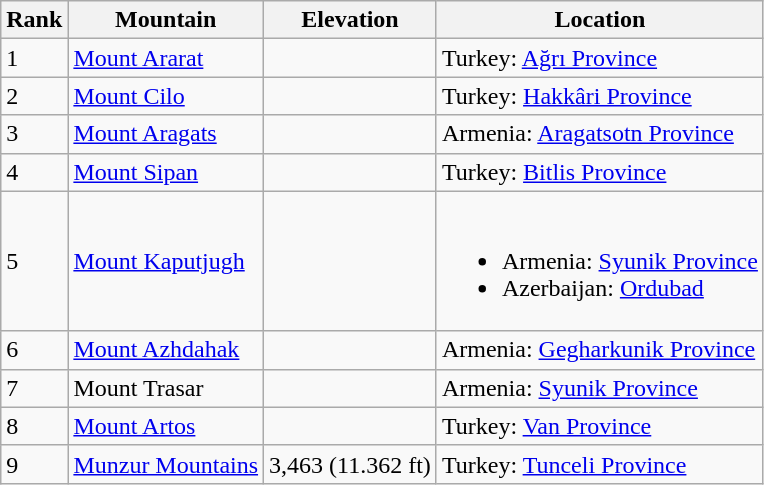<table class="wikitable sortable">
<tr>
<th>Rank</th>
<th>Mountain</th>
<th>Elevation</th>
<th>Location</th>
</tr>
<tr>
<td>1</td>
<td><a href='#'>Mount Ararat</a></td>
<td></td>
<td>Turkey: <a href='#'>Ağrı Province</a></td>
</tr>
<tr>
<td>2</td>
<td><a href='#'>Mount Cilo</a></td>
<td></td>
<td>Turkey: <a href='#'>Hakkâri Province</a></td>
</tr>
<tr>
<td>3</td>
<td><a href='#'>Mount Aragats</a></td>
<td></td>
<td>Armenia: <a href='#'>Aragatsotn Province</a></td>
</tr>
<tr>
<td>4</td>
<td><a href='#'>Mount Sipan</a></td>
<td></td>
<td>Turkey: <a href='#'>Bitlis Province</a></td>
</tr>
<tr>
<td>5</td>
<td><a href='#'>Mount Kaputjugh</a></td>
<td></td>
<td><br><ul><li>Armenia: <a href='#'>Syunik Province</a></li><li>Azerbaijan: <a href='#'>Ordubad</a></li></ul></td>
</tr>
<tr>
<td>6</td>
<td><a href='#'>Mount Azhdahak</a></td>
<td></td>
<td>Armenia: <a href='#'>Gegharkunik Province</a></td>
</tr>
<tr>
<td>7</td>
<td>Mount Trasar</td>
<td></td>
<td>Armenia: <a href='#'>Syunik Province</a></td>
</tr>
<tr>
<td>8</td>
<td><a href='#'>Mount Artos</a></td>
<td></td>
<td>Turkey: <a href='#'>Van Province</a></td>
</tr>
<tr>
<td>9</td>
<td><a href='#'>Munzur Mountains</a></td>
<td>3,463 (11.362 ft)</td>
<td>Turkey: <a href='#'>Tunceli Province</a></td>
</tr>
</table>
